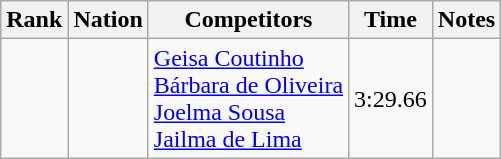<table class="wikitable sortable" style="text-align:center">
<tr>
<th>Rank</th>
<th>Nation</th>
<th>Competitors</th>
<th>Time</th>
<th>Notes</th>
</tr>
<tr>
<td></td>
<td align=left></td>
<td align=left><a href='#'>Geisa Coutinho</a><br><a href='#'>Bárbara de Oliveira</a><br><a href='#'>Joelma Sousa</a><br><a href='#'>Jailma de Lima</a></td>
<td>3:29.66</td>
<td></td>
</tr>
</table>
